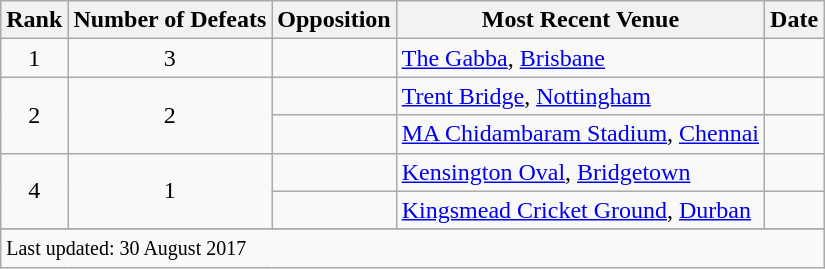<table class="wikitable plainrowheaders sortable">
<tr>
<th scope="col">Rank</th>
<th scope="col">Number of Defeats</th>
<th scope="col">Opposition</th>
<th scope="col">Most Recent Venue</th>
<th scope="col">Date</th>
</tr>
<tr>
<td align=center>1</td>
<td align=center>3</td>
<td></td>
<td><a href='#'>The Gabba</a>, <a href='#'>Brisbane</a></td>
<td></td>
</tr>
<tr>
<td align=center rowspan=2>2</td>
<td align=center rowspan=2>2</td>
<td></td>
<td><a href='#'>Trent Bridge</a>, <a href='#'>Nottingham</a></td>
<td></td>
</tr>
<tr>
<td></td>
<td><a href='#'>MA Chidambaram Stadium</a>, <a href='#'>Chennai</a></td>
<td></td>
</tr>
<tr>
<td align=center rowspan=2>4</td>
<td align=center rowspan=2>1</td>
<td></td>
<td><a href='#'>Kensington Oval</a>, <a href='#'>Bridgetown</a></td>
<td></td>
</tr>
<tr>
<td></td>
<td><a href='#'>Kingsmead Cricket Ground</a>, <a href='#'>Durban</a></td>
<td></td>
</tr>
<tr>
</tr>
<tr class=sortbottom>
<td colspan=5><small>Last updated: 30 August 2017</small></td>
</tr>
</table>
